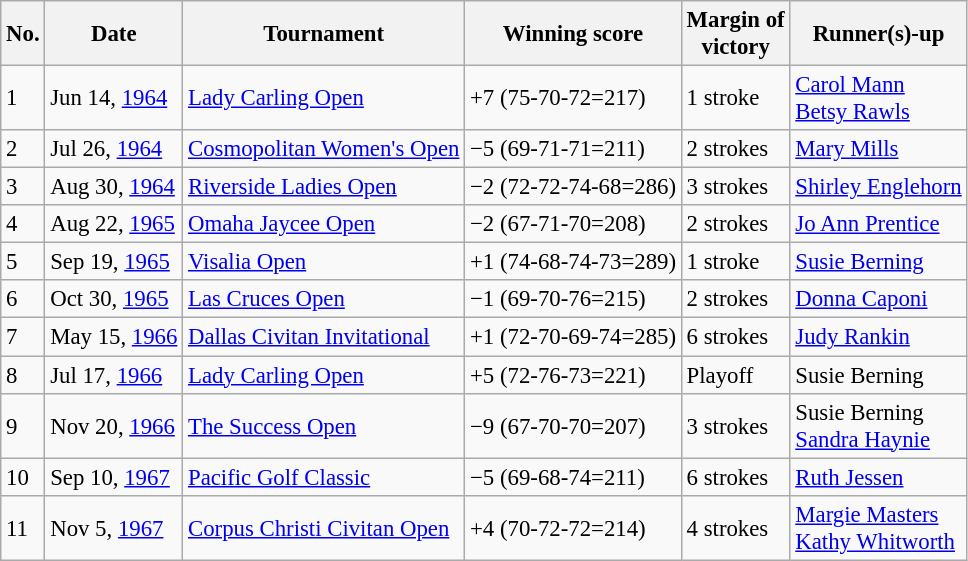<table class="wikitable" style="font-size:95%;">
<tr>
<th>No.</th>
<th>Date</th>
<th>Tournament</th>
<th>Winning score</th>
<th>Margin of<br>victory</th>
<th>Runner(s)-up</th>
</tr>
<tr>
<td>1</td>
<td>Jun 14, <a href='#'>1964</a></td>
<td><a href='#'>Lady Carling Open</a></td>
<td>+7 (75-70-72=217)</td>
<td>1 stroke</td>
<td> <a href='#'>Carol Mann</a><br> <a href='#'>Betsy Rawls</a></td>
</tr>
<tr>
<td>2</td>
<td>Jul 26, <a href='#'>1964</a></td>
<td><a href='#'>Cosmopolitan Women's Open</a></td>
<td>−5 (69-71-71=211)</td>
<td>2 strokes</td>
<td> <a href='#'>Mary Mills</a></td>
</tr>
<tr>
<td>3</td>
<td>Aug 30, <a href='#'>1964</a></td>
<td><a href='#'>Riverside Ladies Open</a></td>
<td>−2 (72-72-74-68=286)</td>
<td>3 strokes</td>
<td> <a href='#'>Shirley Englehorn</a></td>
</tr>
<tr>
<td>4</td>
<td>Aug 22, <a href='#'>1965</a></td>
<td><a href='#'>Omaha Jaycee Open</a></td>
<td>−2 (67-71-70=208)</td>
<td>2 strokes</td>
<td> <a href='#'>Jo Ann Prentice</a></td>
</tr>
<tr>
<td>5</td>
<td>Sep 19, <a href='#'>1965</a></td>
<td><a href='#'>Visalia Open</a></td>
<td>+1 (74-68-74-73=289)</td>
<td>1 stroke</td>
<td> <a href='#'>Susie Berning</a></td>
</tr>
<tr>
<td>6</td>
<td>Oct 30, <a href='#'>1965</a></td>
<td><a href='#'>Las Cruces Open</a></td>
<td>−1 (69-70-76=215)</td>
<td>2 strokes</td>
<td> <a href='#'>Donna Caponi</a></td>
</tr>
<tr>
<td>7</td>
<td>May 15, <a href='#'>1966</a></td>
<td><a href='#'>Dallas Civitan Invitational</a></td>
<td>+1 (72-70-69-74=285)</td>
<td>6 strokes</td>
<td> <a href='#'>Judy Rankin</a></td>
</tr>
<tr>
<td>8</td>
<td>Jul 17, <a href='#'>1966</a></td>
<td><a href='#'>Lady Carling Open</a></td>
<td>+5 (72-76-73=221)</td>
<td>Playoff</td>
<td> Susie Berning</td>
</tr>
<tr>
<td>9</td>
<td>Nov 20, <a href='#'>1966</a></td>
<td><a href='#'>The Success Open</a></td>
<td>−9 (67-70-70=207)</td>
<td>3 strokes</td>
<td> Susie Berning<br> <a href='#'>Sandra Haynie</a></td>
</tr>
<tr>
<td>10</td>
<td>Sep 10, <a href='#'>1967</a></td>
<td><a href='#'>Pacific Golf Classic</a></td>
<td>−5 (69-68-74=211)</td>
<td>6 strokes</td>
<td> <a href='#'>Ruth Jessen</a></td>
</tr>
<tr>
<td>11</td>
<td>Nov 5, <a href='#'>1967</a></td>
<td><a href='#'>Corpus Christi Civitan Open</a></td>
<td>+4 (70-72-72=214)</td>
<td>4 strokes</td>
<td> <a href='#'>Margie Masters</a><br> <a href='#'>Kathy Whitworth</a></td>
</tr>
</table>
